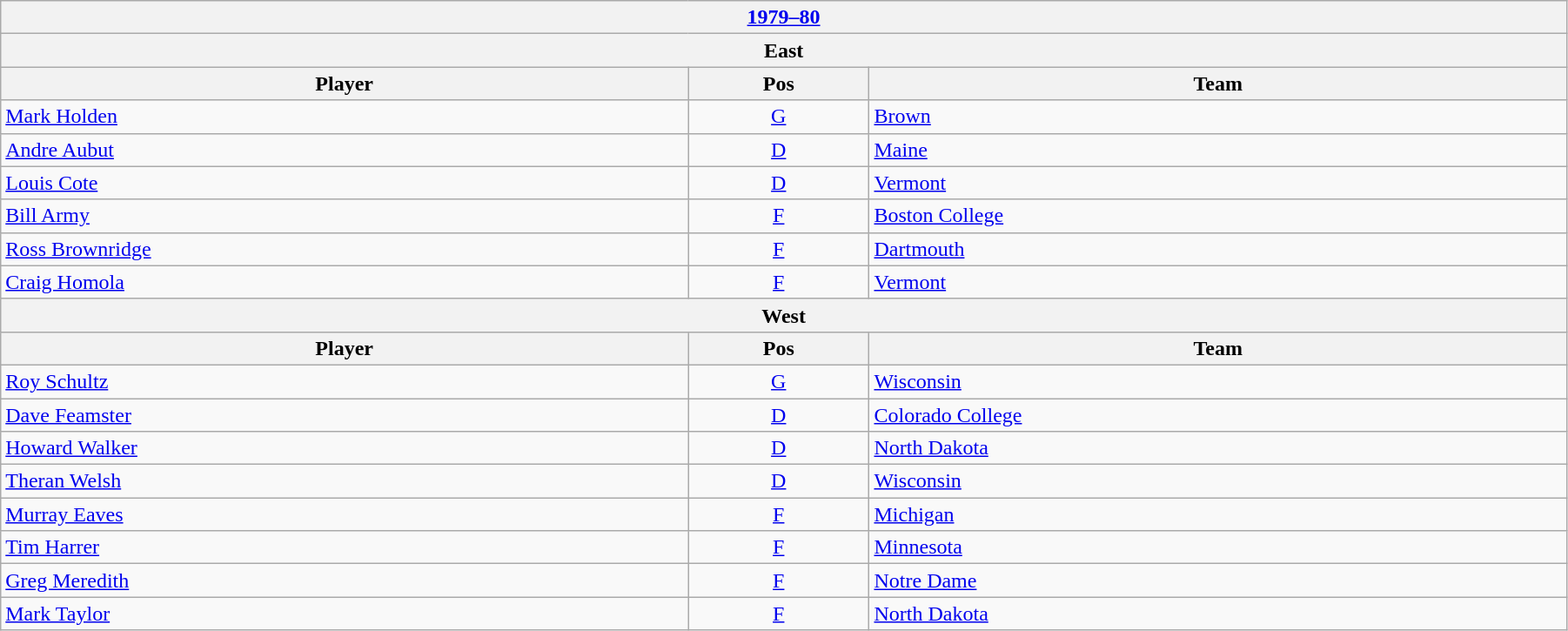<table class="wikitable" width=95%>
<tr>
<th colspan=3><a href='#'>1979–80</a></th>
</tr>
<tr>
<th colspan=3><strong>East</strong></th>
</tr>
<tr>
<th>Player</th>
<th>Pos</th>
<th>Team</th>
</tr>
<tr>
<td><a href='#'>Mark Holden</a></td>
<td style="text-align:center;"><a href='#'>G</a></td>
<td><a href='#'>Brown</a></td>
</tr>
<tr>
<td><a href='#'>Andre Aubut</a></td>
<td style="text-align:center;"><a href='#'>D</a></td>
<td><a href='#'>Maine</a></td>
</tr>
<tr>
<td><a href='#'>Louis Cote</a></td>
<td style="text-align:center;"><a href='#'>D</a></td>
<td><a href='#'>Vermont</a></td>
</tr>
<tr>
<td><a href='#'>Bill Army</a></td>
<td style="text-align:center;"><a href='#'>F</a></td>
<td><a href='#'>Boston College</a></td>
</tr>
<tr>
<td><a href='#'>Ross Brownridge</a></td>
<td style="text-align:center;"><a href='#'>F</a></td>
<td><a href='#'>Dartmouth</a></td>
</tr>
<tr>
<td><a href='#'>Craig Homola</a></td>
<td style="text-align:center;"><a href='#'>F</a></td>
<td><a href='#'>Vermont</a></td>
</tr>
<tr>
<th colspan=3><strong>West</strong></th>
</tr>
<tr>
<th>Player</th>
<th>Pos</th>
<th>Team</th>
</tr>
<tr>
<td><a href='#'>Roy Schultz</a></td>
<td style="text-align:center;"><a href='#'>G</a></td>
<td><a href='#'>Wisconsin</a></td>
</tr>
<tr>
<td><a href='#'>Dave Feamster</a></td>
<td style="text-align:center;"><a href='#'>D</a></td>
<td><a href='#'>Colorado College</a></td>
</tr>
<tr>
<td><a href='#'>Howard Walker</a></td>
<td style="text-align:center;"><a href='#'>D</a></td>
<td><a href='#'>North Dakota</a></td>
</tr>
<tr>
<td><a href='#'>Theran Welsh</a></td>
<td style="text-align:center;"><a href='#'>D</a></td>
<td><a href='#'>Wisconsin</a></td>
</tr>
<tr>
<td><a href='#'>Murray Eaves</a></td>
<td style="text-align:center;"><a href='#'>F</a></td>
<td><a href='#'>Michigan</a></td>
</tr>
<tr>
<td><a href='#'>Tim Harrer</a></td>
<td style="text-align:center;"><a href='#'>F</a></td>
<td><a href='#'>Minnesota</a></td>
</tr>
<tr>
<td><a href='#'>Greg Meredith</a></td>
<td style="text-align:center;"><a href='#'>F</a></td>
<td><a href='#'>Notre Dame</a></td>
</tr>
<tr>
<td><a href='#'>Mark Taylor</a></td>
<td style="text-align:center;"><a href='#'>F</a></td>
<td><a href='#'>North Dakota</a></td>
</tr>
</table>
